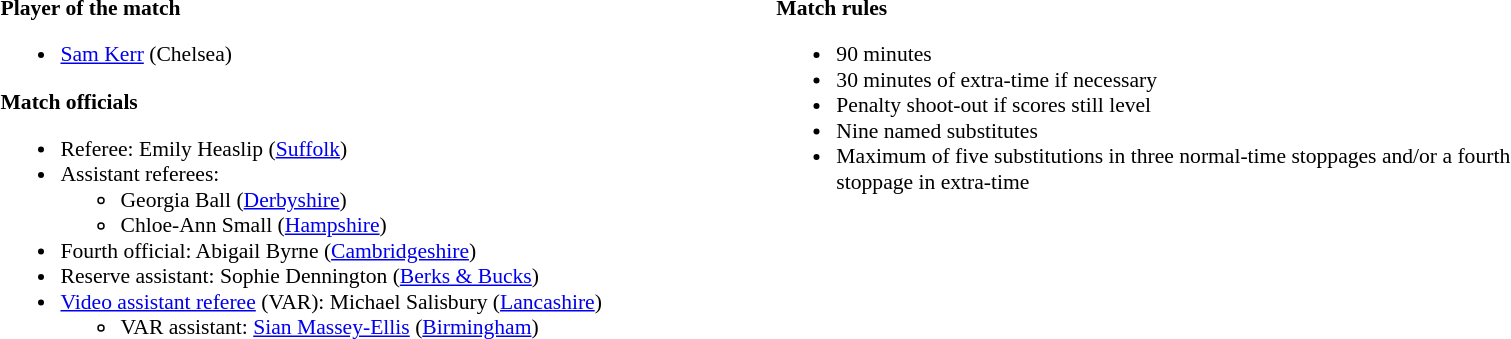<table width=82% style="font-size:90%">
<tr>
<td width=50% valign=top><br><strong>Player of the match</strong><ul><li><a href='#'>Sam Kerr</a> (Chelsea)</li></ul><strong>Match officials</strong><ul><li>Referee: Emily Heaslip (<a href='#'>Suffolk</a>)</li><li>Assistant referees:<ul><li>Georgia Ball (<a href='#'>Derbyshire</a>)</li><li>Chloe-Ann Small (<a href='#'>Hampshire</a>)</li></ul></li><li>Fourth official: Abigail Byrne (<a href='#'>Cambridgeshire</a>)</li><li>Reserve assistant: Sophie Dennington (<a href='#'>Berks & Bucks</a>)</li><li><a href='#'>Video assistant referee</a> (VAR): Michael Salisbury (<a href='#'>Lancashire</a>)<ul><li>VAR assistant: <a href='#'>Sian Massey-Ellis</a> (<a href='#'>Birmingham</a>)</li></ul></li></ul></td>
<td width=50% valign=top><br><strong>Match rules</strong><ul><li>90 minutes</li><li>30 minutes of extra-time if necessary</li><li>Penalty shoot-out if scores still level</li><li>Nine named substitutes</li><li>Maximum of five substitutions in three normal-time stoppages and/or a fourth stoppage in extra-time</li></ul></td>
</tr>
</table>
